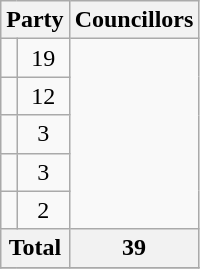<table class="wikitable">
<tr>
<th colspan=2>Party</th>
<th>Councillors</th>
</tr>
<tr>
<td></td>
<td align=center>19</td>
</tr>
<tr>
<td></td>
<td align=center>12</td>
</tr>
<tr>
<td></td>
<td align=center>3</td>
</tr>
<tr>
<td></td>
<td align=center>3</td>
</tr>
<tr>
<td></td>
<td align=center>2</td>
</tr>
<tr>
<th colspan=2>Total</th>
<th>39</th>
</tr>
<tr>
</tr>
</table>
